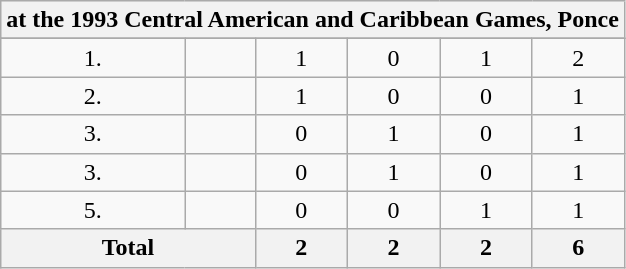<table class="wikitable" style="text-align:center;">
<tr bgcolor="#efefef">
<th colspan=6 style="border-right:0px;";> at the 1993 Central American and Caribbean Games, Ponce</th>
</tr>
<tr>
</tr>
<tr>
<td>1.</td>
<td align=left></td>
<td>1</td>
<td>0</td>
<td>1</td>
<td>2</td>
</tr>
<tr>
<td>2.</td>
<td align=left></td>
<td>1</td>
<td>0</td>
<td>0</td>
<td>1</td>
</tr>
<tr>
<td>3.</td>
<td align=left></td>
<td>0</td>
<td>1</td>
<td>0</td>
<td>1</td>
</tr>
<tr>
<td>3.</td>
<td align=left></td>
<td>0</td>
<td>1</td>
<td>0</td>
<td>1</td>
</tr>
<tr>
<td>5.</td>
<td align=left></td>
<td>0</td>
<td>0</td>
<td>1</td>
<td>1</td>
</tr>
<tr>
<th colspan=2>Total</th>
<th><strong>2</strong></th>
<th><strong>2</strong></th>
<th><strong>2</strong></th>
<th><strong>6</strong></th>
</tr>
</table>
